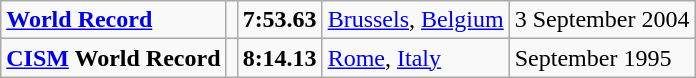<table class="wikitable">
<tr>
<td><strong><a href='#'>World Record</a></strong></td>
<td></td>
<td><strong>7:53.63</strong></td>
<td><a href='#'>Brussels</a>, <a href='#'>Belgium</a></td>
<td>3 September 2004</td>
</tr>
<tr>
<td><strong><a href='#'>CISM</a> World Record</strong></td>
<td></td>
<td><strong>8:14.13</strong></td>
<td><a href='#'>Rome</a>, <a href='#'>Italy</a></td>
<td>September 1995</td>
</tr>
</table>
